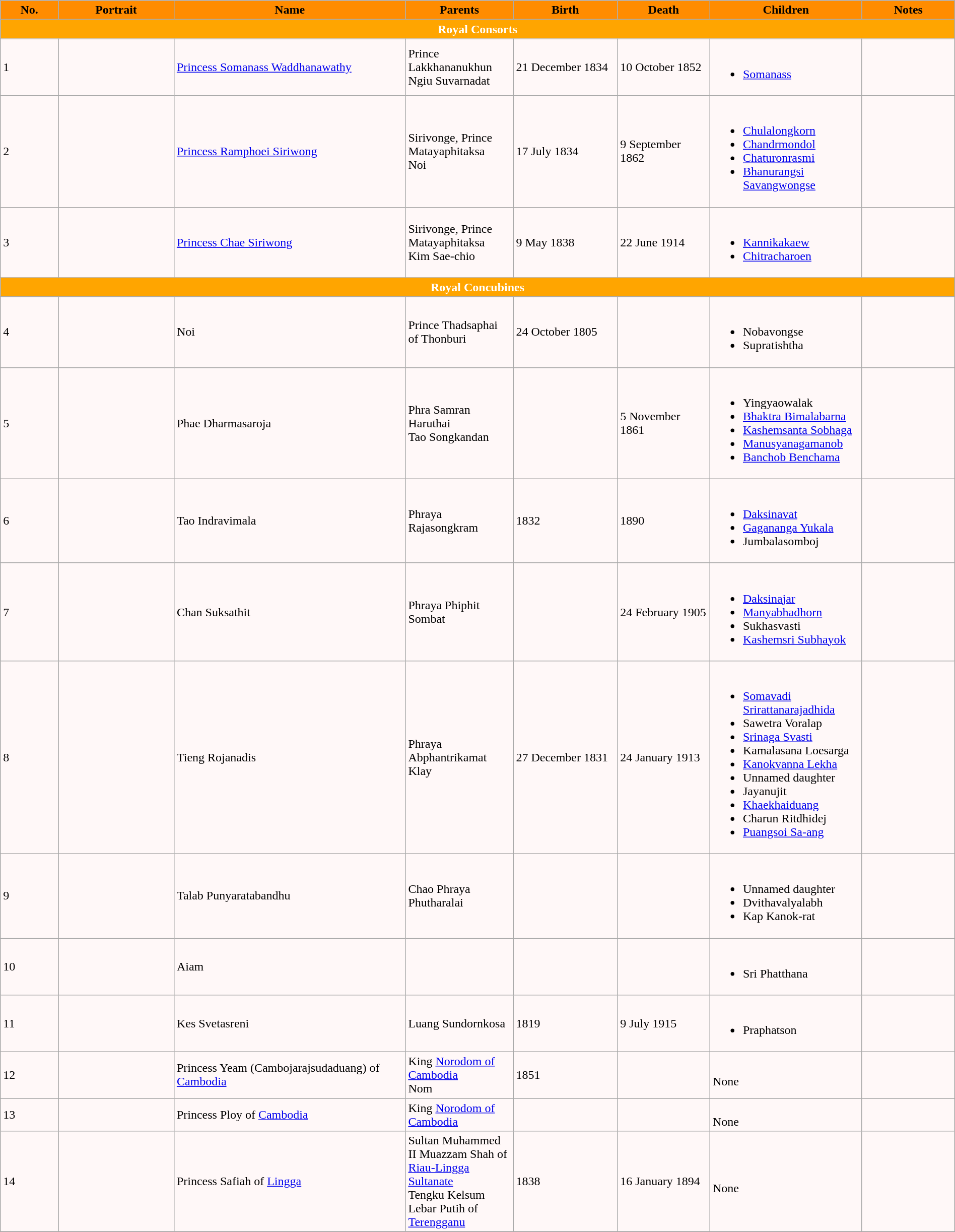<table width=100% class="wikitable">
<tr>
<th style="background-color:#ff8c00" width=5%>No.</th>
<th style="background-color:#ff8c00" width=10%>Portrait</th>
<th style="background-color:#ff8c00" width=20%>Name</th>
<th style="background-color:#ff8c00" width=9%>Parents</th>
<th style="background-color:#ff8c00" width=9%>Birth</th>
<th style="background-color:#ff8c00" width=8%>Death</th>
<th style="background-color:#ff8c00" width=8%>Children</th>
<th style="background-color:#ff8c00" width=8%>Notes</th>
</tr>
<tr>
<td colspan="8" style="background:#ffa500; color: white;" align="center"><strong>Royal Consorts</strong></td>
</tr>
<tr bgcolor=fff8f8>
<td>1</td>
<td align="center"></td>
<td><a href='#'>Princess Somanass Waddhanawathy</a><br></td>
<td>Prince Lakkhananukhun<br>Ngiu Suvarnadat</td>
<td>21 December 1834</td>
<td>10 October 1852</td>
<td valign="center"><br><ul><li><a href='#'>Somanass</a></li></ul></td>
<td></td>
</tr>
<tr bgcolor=fff8f8>
<td>2</td>
<td align="center"></td>
<td><a href='#'>Princess Ramphoei Siriwong</a><br></td>
<td>Sirivonge, Prince Matayaphitaksa<br>Noi</td>
<td>17 July 1834</td>
<td>9 September 1862</td>
<td valign="center"><br><ul><li><a href='#'>Chulalongkorn</a></li><li><a href='#'>Chandrmondol</a></li><li><a href='#'>Chaturonrasmi</a></li><li><a href='#'>Bhanurangsi Savangwongse</a></li></ul></td>
<td></td>
</tr>
<tr bgcolor=fff8f8>
<td>3</td>
<td align="center"></td>
<td><a href='#'>Princess Chae Siriwong</a><br></td>
<td>Sirivonge, Prince Matayaphitaksa<br>Kim Sae-chio</td>
<td>9 May 1838</td>
<td>22 June 1914</td>
<td valign="center"><br><ul><li><a href='#'>Kannikakaew</a></li><li><a href='#'>Chitracharoen</a></li></ul></td>
<td></td>
</tr>
<tr>
<td colspan="8" style="background:#ffa500; color: white;" align="center"><strong>Royal Concubines</strong></td>
</tr>
<tr bgcolor=fff8f8>
<td>4</td>
<td align="center"></td>
<td>Noi<br></td>
<td>Prince Thadsaphai of Thonburi</td>
<td>24 October 1805</td>
<td></td>
<td valign="center"><br><ul><li>Nobavongse</li><li>Supratishtha</li></ul></td>
<td></td>
</tr>
<tr bgcolor=fff8f8>
<td>5</td>
<td align="center"></td>
<td>Phae Dharmasaroja<br></td>
<td>Phra Samran Haruthai<br>Tao Songkandan</td>
<td></td>
<td>5 November 1861</td>
<td valign="center"><br><ul><li>Yingyaowalak</li><li><a href='#'>Bhaktra Bimalabarna</a></li><li><a href='#'>Kashemsanta Sobhaga</a></li><li><a href='#'>Manusyanagamanob</a></li><li><a href='#'>Banchob Benchama</a></li></ul></td>
<td></td>
</tr>
<tr bgcolor=fff8f8>
<td>6</td>
<td align="center"></td>
<td>Tao Indravimala<br></td>
<td>Phraya Rajasongkram</td>
<td>1832</td>
<td>1890</td>
<td valign="center"><br><ul><li><a href='#'>Daksinavat</a></li><li><a href='#'>Gagananga Yukala</a></li><li>Jumbalasomboj</li></ul></td>
<td></td>
</tr>
<tr bgcolor=fff8f8>
<td>7</td>
<td align="center"></td>
<td>Chan Suksathit<br></td>
<td>Phraya Phiphit Sombat</td>
<td></td>
<td>24 February 1905</td>
<td valign="center"><br><ul><li><a href='#'>Daksinajar</a></li><li><a href='#'>Manyabhadhorn</a></li><li>Sukhasvasti</li><li><a href='#'>Kashemsri Subhayok</a></li></ul></td>
<td></td>
</tr>
<tr bgcolor=fff8f8>
<td>8</td>
<td align="center"></td>
<td>Tieng Rojanadis<br></td>
<td>Phraya Abphantrikamat<br>Klay</td>
<td>27 December 1831</td>
<td>24 January 1913</td>
<td valign="center"><br><ul><li><a href='#'>Somavadi Srirattanarajadhida</a></li><li>Sawetra Voralap</li><li><a href='#'>Srinaga Svasti</a></li><li>Kamalasana Loesarga</li><li><a href='#'>Kanokvanna Lekha</a></li><li>Unnamed daughter</li><li>Jayanujit</li><li><a href='#'>Khaekhaiduang</a></li><li>Charun Ritdhidej</li><li><a href='#'>Puangsoi Sa-ang</a></li></ul></td>
<td></td>
</tr>
<tr bgcolor=fff8f8>
<td>9</td>
<td align="center"></td>
<td>Talab Punyaratabandhu<br></td>
<td>Chao Phraya Phutharalai</td>
<td></td>
<td></td>
<td valign="center"><br><ul><li>Unnamed daughter</li><li>Dvithavalyalabh</li><li>Kap Kanok-rat</li></ul></td>
<td></td>
</tr>
<tr bgcolor=fff8f8>
<td>10</td>
<td align="center"></td>
<td>Aiam<br></td>
<td></td>
<td></td>
<td></td>
<td valign="center"><br><ul><li>Sri Phatthana</li></ul></td>
<td></td>
</tr>
<tr bgcolor=fff8f8>
<td>11</td>
<td align="center"></td>
<td>Kes Svetasreni<br></td>
<td>Luang Sundornkosa</td>
<td>1819</td>
<td>9 July 1915</td>
<td valign="center"><br><ul><li>Praphatson</li></ul></td>
<td></td>
</tr>
<tr bgcolor=fff8f8>
<td>12</td>
<td align="center"></td>
<td>Princess Yeam (Cambojarajsudaduang) of <a href='#'>Cambodia</a> <br></td>
<td>King <a href='#'>Norodom of Cambodia</a><br>Nom</td>
<td>1851</td>
<td></td>
<td valign="center"><br>None</td>
<td></td>
</tr>
<tr bgcolor=fff8f8>
<td>13</td>
<td align="center"></td>
<td>Princess Ploy of <a href='#'>Cambodia</a> <br></td>
<td>King <a href='#'>Norodom of Cambodia</a></td>
<td></td>
<td></td>
<td valign="center"><br>None</td>
<td></td>
</tr>
<tr bgcolor=fff8f8>
<td>14</td>
<td align="center"></td>
<td>Princess Safiah of <a href='#'>Lingga</a> <br></td>
<td>Sultan Muhammed II Muazzam Shah of  <a href='#'>Riau-Lingga Sultanate</a><br>Tengku Kelsum Lebar Putih of <a href='#'>Terengganu</a></td>
<td>1838</td>
<td>16 January 1894</td>
<td valign="center"><br>None</td>
<td></td>
</tr>
<tr>
</tr>
</table>
